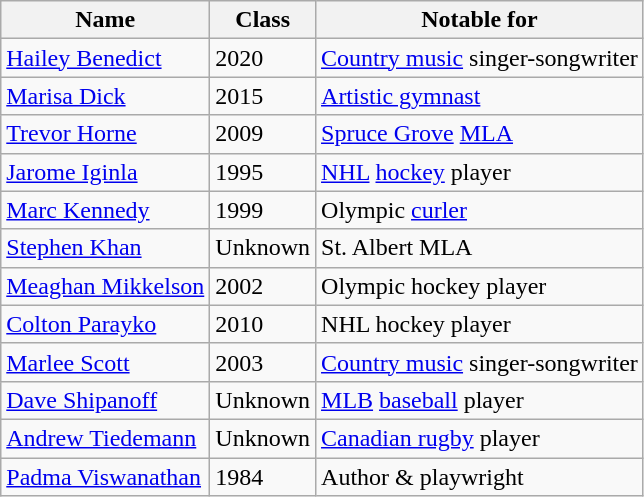<table class="wikitable sortable">
<tr>
<th>Name</th>
<th>Class</th>
<th>Notable for</th>
</tr>
<tr>
<td><a href='#'>Hailey Benedict</a></td>
<td>2020</td>
<td><a href='#'>Country music</a> singer-songwriter</td>
</tr>
<tr>
<td><a href='#'>Marisa Dick</a></td>
<td>2015</td>
<td><a href='#'>Artistic gymnast</a></td>
</tr>
<tr>
<td><a href='#'>Trevor Horne</a></td>
<td>2009</td>
<td><a href='#'>Spruce Grove</a> <a href='#'>MLA</a></td>
</tr>
<tr>
<td><a href='#'>Jarome Iginla</a></td>
<td>1995</td>
<td><a href='#'>NHL</a> <a href='#'>hockey</a> player</td>
</tr>
<tr>
<td><a href='#'>Marc Kennedy</a></td>
<td>1999</td>
<td>Olympic <a href='#'>curler</a></td>
</tr>
<tr>
<td><a href='#'>Stephen Khan</a></td>
<td>Unknown</td>
<td>St. Albert MLA</td>
</tr>
<tr>
<td><a href='#'>Meaghan Mikkelson</a></td>
<td>2002</td>
<td>Olympic hockey player</td>
</tr>
<tr>
<td><a href='#'>Colton Parayko</a></td>
<td>2010</td>
<td>NHL hockey player</td>
</tr>
<tr>
<td><a href='#'>Marlee Scott</a></td>
<td>2003</td>
<td><a href='#'>Country music</a> singer-songwriter</td>
</tr>
<tr>
<td><a href='#'>Dave Shipanoff</a></td>
<td>Unknown</td>
<td><a href='#'>MLB</a> <a href='#'>baseball</a> player</td>
</tr>
<tr>
<td><a href='#'>Andrew Tiedemann</a></td>
<td>Unknown</td>
<td><a href='#'>Canadian rugby</a> player</td>
</tr>
<tr>
<td><a href='#'>Padma Viswanathan</a></td>
<td>1984</td>
<td>Author & playwright</td>
</tr>
</table>
